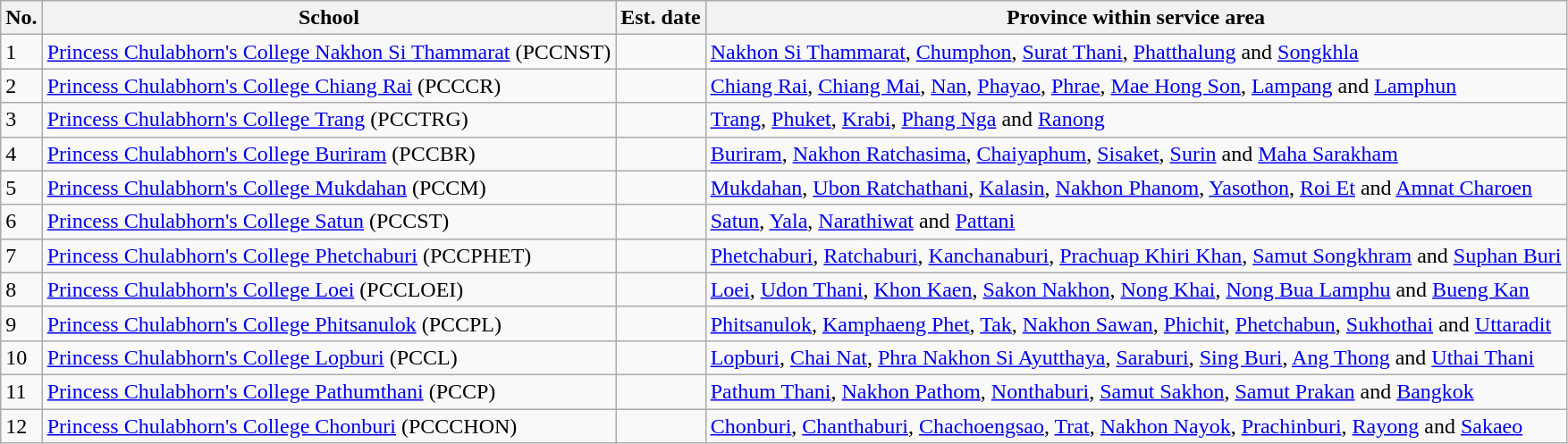<table class="wikitable">
<tr>
<th>No.</th>
<th>School</th>
<th>Est. date</th>
<th>Province within service area</th>
</tr>
<tr>
<td>1</td>
<td><a href='#'>Princess Chulabhorn's College Nakhon Si Thammarat</a> (PCCNST)</td>
<td></td>
<td><a href='#'>Nakhon Si Thammarat</a>, <a href='#'>Chumphon</a>, <a href='#'>Surat Thani</a>, <a href='#'>Phatthalung</a> and <a href='#'>Songkhla</a></td>
</tr>
<tr>
<td>2</td>
<td><a href='#'>Princess Chulabhorn's College Chiang Rai</a> (PCCCR)</td>
<td></td>
<td><a href='#'>Chiang Rai</a>, <a href='#'>Chiang Mai</a>, <a href='#'>Nan</a>, <a href='#'>Phayao</a>, <a href='#'>Phrae</a>, <a href='#'>Mae Hong Son</a>, <a href='#'>Lampang</a> and <a href='#'>Lamphun</a></td>
</tr>
<tr>
<td>3</td>
<td><a href='#'>Princess Chulabhorn's College Trang</a> (PCCTRG)</td>
<td></td>
<td><a href='#'>Trang</a>, <a href='#'>Phuket</a>, <a href='#'>Krabi</a>, <a href='#'>Phang Nga</a> and <a href='#'>Ranong</a></td>
</tr>
<tr>
<td>4</td>
<td><a href='#'>Princess Chulabhorn's College Buriram</a> (PCCBR)</td>
<td></td>
<td><a href='#'>Buriram</a>, <a href='#'>Nakhon Ratchasima</a>, <a href='#'>Chaiyaphum</a>, <a href='#'>Sisaket</a>, <a href='#'>Surin</a> and <a href='#'>Maha Sarakham</a></td>
</tr>
<tr>
<td>5</td>
<td><a href='#'>Princess Chulabhorn's College Mukdahan</a> (PCCM)</td>
<td></td>
<td><a href='#'>Mukdahan</a>, <a href='#'>Ubon Ratchathani</a>, <a href='#'>Kalasin</a>, <a href='#'>Nakhon Phanom</a>, <a href='#'>Yasothon</a>, <a href='#'>Roi Et</a> and <a href='#'>Amnat Charoen</a></td>
</tr>
<tr>
<td>6</td>
<td><a href='#'>Princess Chulabhorn's College Satun</a> (PCCST)</td>
<td></td>
<td><a href='#'>Satun</a>, <a href='#'>Yala</a>, <a href='#'>Narathiwat</a> and <a href='#'>Pattani</a></td>
</tr>
<tr>
<td>7</td>
<td><a href='#'>Princess Chulabhorn's College Phetchaburi</a> (PCCPHET)</td>
<td></td>
<td><a href='#'>Phetchaburi</a>, <a href='#'>Ratchaburi</a>, <a href='#'>Kanchanaburi</a>, <a href='#'>Prachuap Khiri Khan</a>, <a href='#'>Samut Songkhram</a> and <a href='#'>Suphan Buri</a></td>
</tr>
<tr>
<td>8</td>
<td><a href='#'>Princess Chulabhorn's College Loei</a> (PCCLOEI)</td>
<td></td>
<td><a href='#'>Loei</a>, <a href='#'>Udon Thani</a>, <a href='#'>Khon Kaen</a>, <a href='#'>Sakon Nakhon</a>, <a href='#'>Nong Khai</a>, <a href='#'>Nong Bua Lamphu</a> and <a href='#'>Bueng Kan</a></td>
</tr>
<tr>
<td>9</td>
<td><a href='#'>Princess Chulabhorn's College Phitsanulok</a> (PCCPL)</td>
<td></td>
<td><a href='#'>Phitsanulok</a>, <a href='#'>Kamphaeng Phet</a>, <a href='#'>Tak</a>, <a href='#'>Nakhon Sawan</a>, <a href='#'>Phichit</a>, <a href='#'>Phetchabun</a>, <a href='#'>Sukhothai</a> and <a href='#'>Uttaradit</a></td>
</tr>
<tr>
<td>10</td>
<td><a href='#'>Princess Chulabhorn's College Lopburi</a> (PCCL)</td>
<td></td>
<td><a href='#'>Lopburi</a>, <a href='#'>Chai Nat</a>, <a href='#'>Phra Nakhon Si Ayutthaya</a>, <a href='#'>Saraburi</a>, <a href='#'>Sing Buri</a>, <a href='#'>Ang Thong</a> and <a href='#'>Uthai Thani</a></td>
</tr>
<tr>
<td>11</td>
<td><a href='#'>Princess Chulabhorn's College Pathumthani</a> (PCCP)</td>
<td></td>
<td><a href='#'>Pathum Thani</a>, <a href='#'>Nakhon Pathom</a>, <a href='#'>Nonthaburi</a>, <a href='#'>Samut Sakhon</a>, <a href='#'>Samut Prakan</a> and <a href='#'>Bangkok</a></td>
</tr>
<tr>
<td>12</td>
<td><a href='#'>Princess Chulabhorn's College Chonburi</a> (PCCCHON)</td>
<td></td>
<td><a href='#'>Chonburi</a>, <a href='#'>Chanthaburi</a>, <a href='#'>Chachoengsao</a>, <a href='#'>Trat</a>, <a href='#'>Nakhon Nayok</a>, <a href='#'>Prachinburi</a>, <a href='#'>Rayong</a> and <a href='#'>Sakaeo</a></td>
</tr>
</table>
